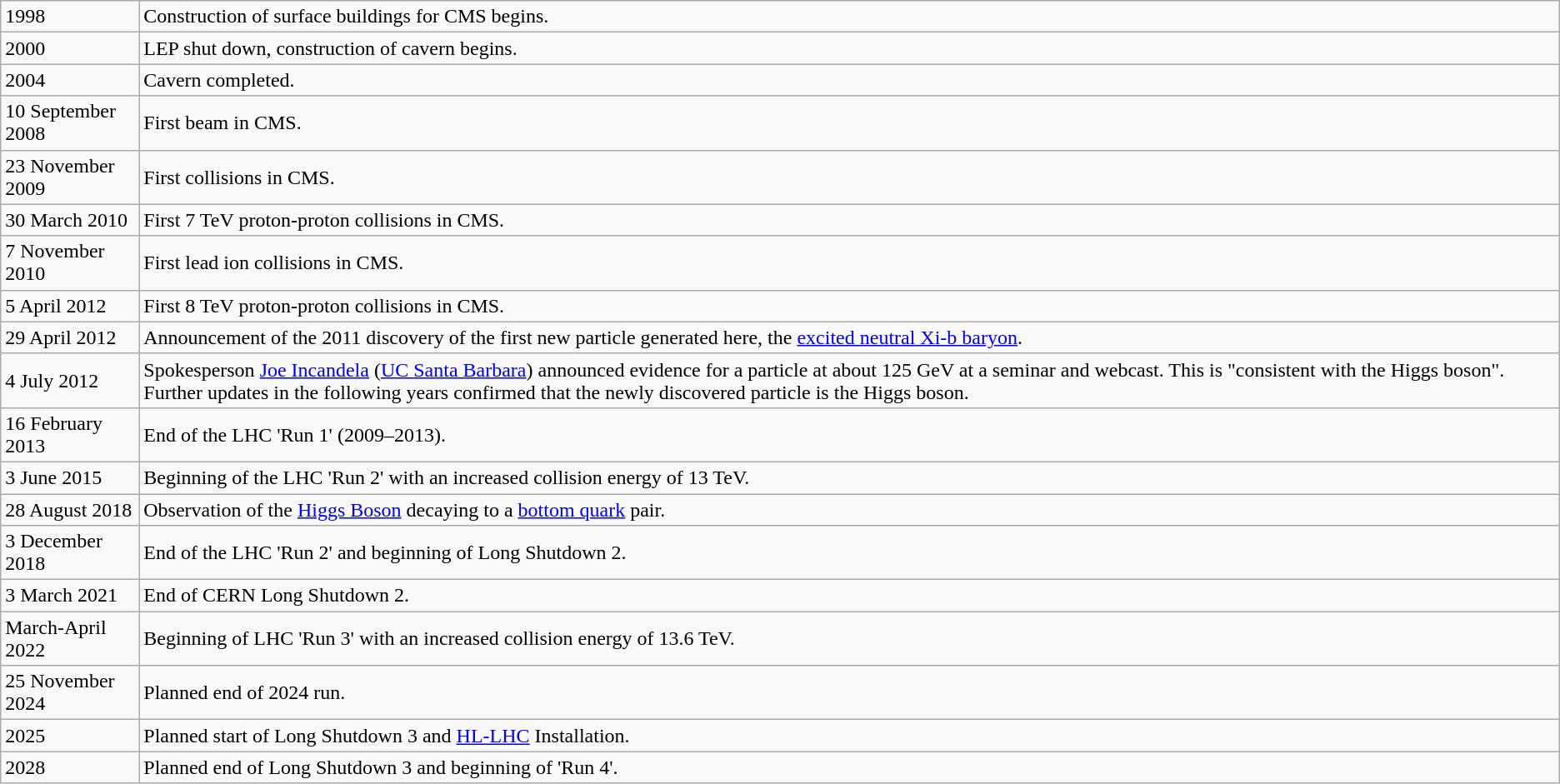<table class="wikitable" border="1">
<tr>
<td>1998</td>
<td>Construction of surface buildings for CMS begins.</td>
</tr>
<tr>
<td>2000</td>
<td>LEP shut down, construction of cavern begins.</td>
</tr>
<tr>
<td>2004</td>
<td>Cavern completed.</td>
</tr>
<tr>
<td>10 September 2008</td>
<td>First beam in CMS.</td>
</tr>
<tr>
<td>23 November 2009</td>
<td>First collisions in CMS.</td>
</tr>
<tr>
<td>30 March 2010</td>
<td>First 7 TeV proton-proton collisions in CMS.</td>
</tr>
<tr>
<td>7 November 2010</td>
<td>First lead ion collisions in CMS.</td>
</tr>
<tr>
<td>5 April 2012</td>
<td>First 8 TeV proton-proton collisions in CMS.</td>
</tr>
<tr>
<td>29 April 2012</td>
<td>Announcement of the 2011 discovery of the first new particle generated here, the <a href='#'>excited neutral Xi-b baryon</a>.</td>
</tr>
<tr>
<td>4 July 2012</td>
<td>Spokesperson <a href='#'>Joe Incandela</a> (<a href='#'>UC Santa Barbara</a>) announced evidence for a particle at about 125 GeV at a seminar and webcast. This is "consistent with the Higgs boson". Further updates in the following years confirmed that the newly discovered particle is the Higgs boson.</td>
</tr>
<tr>
<td>16 February 2013</td>
<td>End of the LHC 'Run 1' (2009–2013).</td>
</tr>
<tr>
<td>3 June 2015</td>
<td>Beginning of the LHC 'Run 2' with an increased collision energy of 13 TeV.</td>
</tr>
<tr>
<td>28 August 2018</td>
<td>Observation of the <a href='#'>Higgs Boson</a> decaying to a <a href='#'>bottom quark</a> pair.</td>
</tr>
<tr>
<td>3 December 2018</td>
<td>End of the LHC 'Run 2' and beginning of Long Shutdown 2.</td>
</tr>
<tr>
<td>3 March 2021</td>
<td>End of CERN Long Shutdown 2.</td>
</tr>
<tr>
<td>March-April 2022</td>
<td>Beginning of LHC 'Run 3' with an increased collision energy of 13.6 TeV.</td>
</tr>
<tr>
<td>25 November 2024</td>
<td>Planned end of 2024 run.</td>
</tr>
<tr>
<td>2025</td>
<td>Planned start of Long Shutdown 3 and <a href='#'>HL-LHC</a> Installation.</td>
</tr>
<tr>
<td>2028</td>
<td>Planned end of Long Shutdown 3 and beginning of 'Run 4'.</td>
</tr>
</table>
